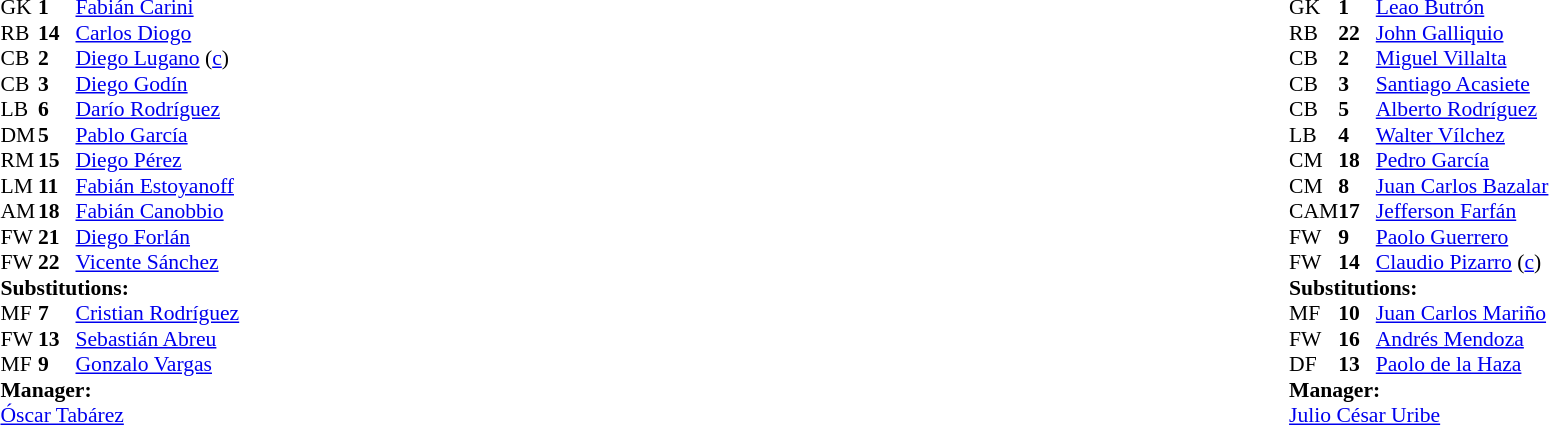<table width="100%">
<tr>
<td width="50%" valign="top"><br><table cellpadding="0" cellspacing="0" style="font-size: 90%">
<tr>
<th width="25"></th>
<th width="25"></th>
</tr>
<tr>
<td>GK</td>
<td><strong>1</strong></td>
<td><a href='#'>Fabián Carini</a></td>
</tr>
<tr>
<td>RB</td>
<td><strong>14</strong></td>
<td><a href='#'>Carlos Diogo</a></td>
</tr>
<tr>
<td>CB</td>
<td><strong>2</strong></td>
<td><a href='#'>Diego Lugano</a> (<a href='#'>c</a>)</td>
<td></td>
</tr>
<tr>
<td>CB</td>
<td><strong>3</strong></td>
<td><a href='#'>Diego Godín</a></td>
</tr>
<tr>
<td>LB</td>
<td><strong>6</strong></td>
<td><a href='#'>Darío Rodríguez</a></td>
<td></td>
</tr>
<tr>
<td>DM</td>
<td><strong>5</strong></td>
<td><a href='#'>Pablo García</a></td>
</tr>
<tr>
<td>RM</td>
<td><strong>15</strong></td>
<td><a href='#'>Diego Pérez</a></td>
</tr>
<tr>
<td>LM</td>
<td><strong>11</strong></td>
<td><a href='#'>Fabián Estoyanoff</a></td>
<td></td>
<td></td>
</tr>
<tr>
<td>AM</td>
<td><strong>18</strong></td>
<td><a href='#'>Fabián Canobbio</a></td>
<td></td>
<td></td>
</tr>
<tr>
<td>FW</td>
<td><strong>21</strong></td>
<td><a href='#'>Diego Forlán</a></td>
</tr>
<tr>
<td>FW</td>
<td><strong>22</strong></td>
<td><a href='#'>Vicente Sánchez</a></td>
<td></td>
<td></td>
</tr>
<tr>
<td colspan="3"><strong>Substitutions:</strong></td>
</tr>
<tr>
<td>MF</td>
<td><strong>7</strong></td>
<td><a href='#'>Cristian Rodríguez</a></td>
<td></td>
<td></td>
</tr>
<tr>
<td>FW</td>
<td><strong>13</strong></td>
<td><a href='#'>Sebastián Abreu</a></td>
<td></td>
<td></td>
</tr>
<tr>
<td>MF</td>
<td><strong>9</strong></td>
<td><a href='#'>Gonzalo Vargas</a></td>
<td></td>
<td></td>
</tr>
<tr>
<td colspan="3"><strong>Manager:</strong></td>
</tr>
<tr>
<td colspan="4"><a href='#'>Óscar Tabárez</a></td>
</tr>
</table>
</td>
<td valign="top"></td>
<td width="50%" valign="top"><br><table align="center" cellpadding="0" cellspacing="0" style="font-size: 90%">
<tr>
<th width="25"></th>
<th width="25"></th>
</tr>
<tr>
<td>GK</td>
<td><strong>1</strong></td>
<td><a href='#'>Leao Butrón</a></td>
</tr>
<tr>
<td>RB</td>
<td><strong>22</strong></td>
<td><a href='#'>John Galliquio</a></td>
</tr>
<tr>
<td>CB</td>
<td><strong>2</strong></td>
<td><a href='#'>Miguel Villalta</a></td>
</tr>
<tr>
<td>CB</td>
<td><strong>3</strong></td>
<td><a href='#'>Santiago Acasiete</a></td>
</tr>
<tr>
<td>CB</td>
<td><strong>5</strong></td>
<td><a href='#'>Alberto Rodríguez</a></td>
</tr>
<tr>
<td>LB</td>
<td><strong>4</strong></td>
<td><a href='#'>Walter Vílchez</a></td>
</tr>
<tr>
<td>CM</td>
<td><strong>18</strong></td>
<td><a href='#'>Pedro García</a></td>
<td></td>
<td></td>
</tr>
<tr>
<td>CM</td>
<td><strong>8</strong></td>
<td><a href='#'>Juan Carlos Bazalar</a></td>
</tr>
<tr>
<td>CAM</td>
<td><strong>17</strong></td>
<td><a href='#'>Jefferson Farfán</a></td>
<td></td>
<td></td>
</tr>
<tr>
<td>FW</td>
<td><strong>9</strong></td>
<td><a href='#'>Paolo Guerrero</a></td>
<td></td>
</tr>
<tr>
<td>FW</td>
<td><strong>14</strong></td>
<td><a href='#'>Claudio Pizarro</a> (<a href='#'>c</a>)</td>
<td></td>
<td></td>
</tr>
<tr>
<td colspan="3"><strong>Substitutions:</strong></td>
</tr>
<tr>
<td>MF</td>
<td><strong>10</strong></td>
<td><a href='#'>Juan Carlos Mariño</a></td>
<td></td>
<td></td>
</tr>
<tr>
<td>FW</td>
<td><strong>16</strong></td>
<td><a href='#'>Andrés Mendoza</a></td>
<td></td>
<td></td>
</tr>
<tr>
<td>DF</td>
<td><strong>13</strong></td>
<td><a href='#'>Paolo de la Haza</a></td>
<td></td>
<td></td>
</tr>
<tr>
<td colspan="3"><strong>Manager:</strong></td>
</tr>
<tr>
<td colspan="3"><a href='#'>Julio César Uribe</a></td>
</tr>
</table>
</td>
</tr>
</table>
